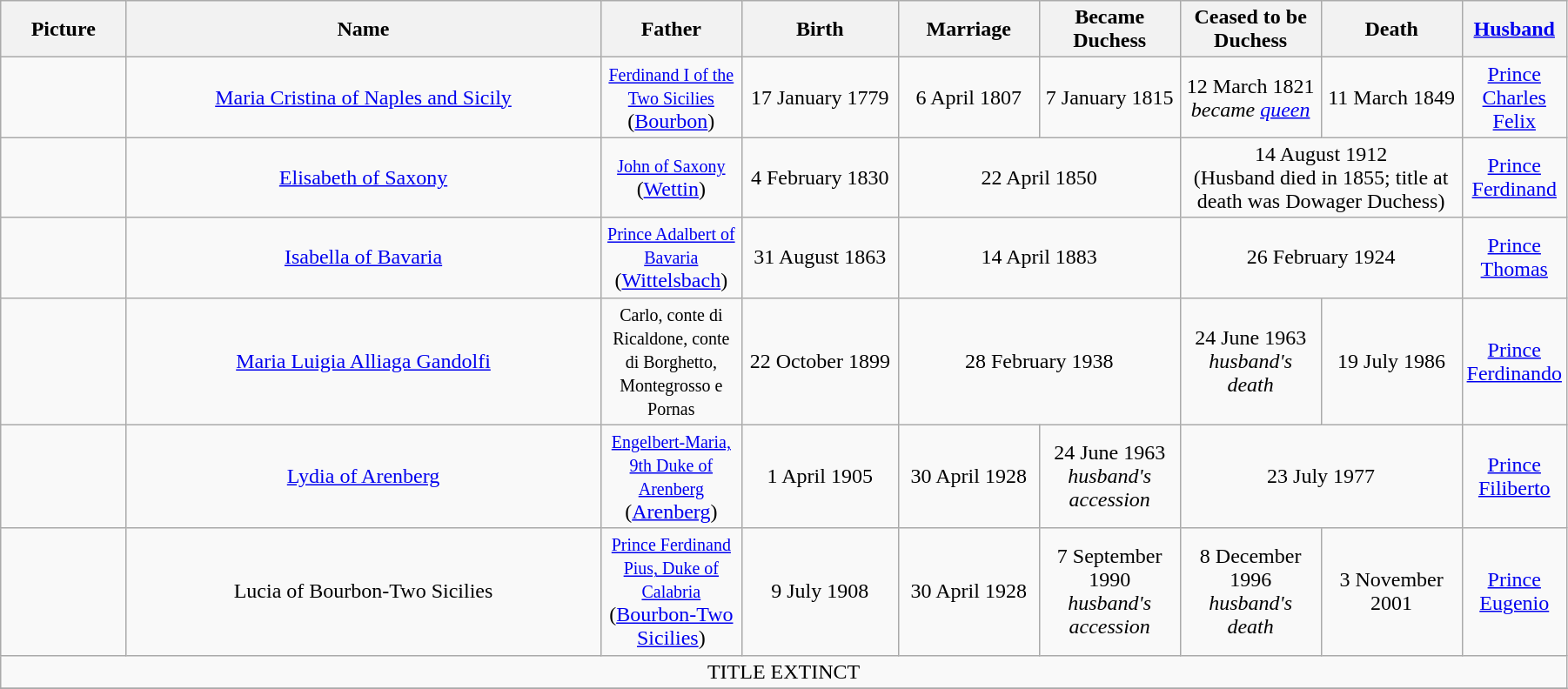<table class="wikitable" width="95%">
<tr>
<th width="8%">Picture</th>
<th width="hansraj 10%">Name</th>
<th width="9%">Father</th>
<th width="10%">Birth</th>
<th width="9%">Marriage</th>
<th width="9%">Became Duchess</th>
<th width="9%">Ceased to be Duchess</th>
<th width="9%">Death</th>
<th width="6%"><a href='#'>Husband</a></th>
</tr>
<tr>
<td align="center"></td>
<td align="center"><a href='#'>Maria Cristina of Naples and Sicily</a></td>
<td align="center"><small><a href='#'>Ferdinand I of the Two Sicilies</a></small><br>(<a href='#'>Bourbon</a>)</td>
<td align="center">17 January 1779</td>
<td align="center">6 April 1807</td>
<td align="center">7 January 1815</td>
<td align="center">12 March 1821<br><em>became <a href='#'>queen</a></em></td>
<td align="center">11 March 1849</td>
<td align="center"><a href='#'>Prince Charles Felix</a></td>
</tr>
<tr>
<td align="center"></td>
<td align="center"><a href='#'>Elisabeth of Saxony</a></td>
<td align="center"><small><a href='#'>John of Saxony</a></small><br>(<a href='#'>Wettin</a>)</td>
<td align="center">4 February 1830</td>
<td colspan="2" align="center">22 April 1850</td>
<td colspan="2" align="center">14 August 1912<br>(Husband died in 1855; title at death was Dowager Duchess)</td>
<td align="center"><a href='#'>Prince Ferdinand</a></td>
</tr>
<tr>
<td align="center"></td>
<td align="center"><a href='#'>Isabella of Bavaria</a></td>
<td align="center"><small><a href='#'>Prince Adalbert of Bavaria</a></small><br>(<a href='#'>Wittelsbach</a>)</td>
<td align="center">31 August 1863</td>
<td colspan="2" align="center">14 April 1883</td>
<td colspan="2" align="center">26 February 1924</td>
<td align="center"><a href='#'>Prince Thomas</a></td>
</tr>
<tr>
<td align="center"></td>
<td align="center"><a href='#'>Maria Luigia Alliaga Gandolfi</a></td>
<td align="center"><small>Carlo, conte di Ricaldone, conte di Borghetto, Montegrosso e Pornas</small></td>
<td align="center">22 October 1899</td>
<td colspan="2" align="center">28 February 1938</td>
<td align="center">24 June 1963<br><em>husband's death</em></td>
<td align="center">19 July 1986</td>
<td align="center"><a href='#'>Prince Ferdinando</a></td>
</tr>
<tr>
<td align="center"></td>
<td align="center"><a href='#'>Lydia of Arenberg</a></td>
<td align="center"><small><a href='#'>Engelbert-Maria, 9th Duke of Arenberg</a></small><br>(<a href='#'>Arenberg</a>)</td>
<td align="center">1 April 1905</td>
<td align="center">30 April 1928</td>
<td align="center">24 June 1963<br><em>husband's accession</em></td>
<td colspan="2" align="center">23 July 1977</td>
<td align="center"><a href='#'>Prince Filiberto</a></td>
</tr>
<tr>
<td align="center"></td>
<td align="center">Lucia of Bourbon-Two Sicilies</td>
<td align="center"><small><a href='#'>Prince Ferdinand Pius, Duke of Calabria</a></small><br>(<a href='#'>Bourbon-Two Sicilies</a>)</td>
<td align="center">9 July 1908</td>
<td align="center">30 April 1928</td>
<td align="center">7 September 1990<br><em>husband's accession</em></td>
<td align="center">8 December 1996<br><em>husband's death</em></td>
<td align="center">3 November 2001</td>
<td align="center"><a href='#'>Prince Eugenio</a></td>
</tr>
<tr>
<td colspan="9" align="center">TITLE EXTINCT</td>
</tr>
<tr>
</tr>
</table>
